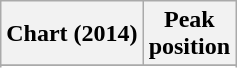<table class="wikitable sortable plainrowheaders" style="text-align:center">
<tr>
<th scope="col">Chart (2014)</th>
<th scope="col">Peak<br> position</th>
</tr>
<tr>
</tr>
<tr>
</tr>
<tr>
</tr>
<tr>
</tr>
</table>
